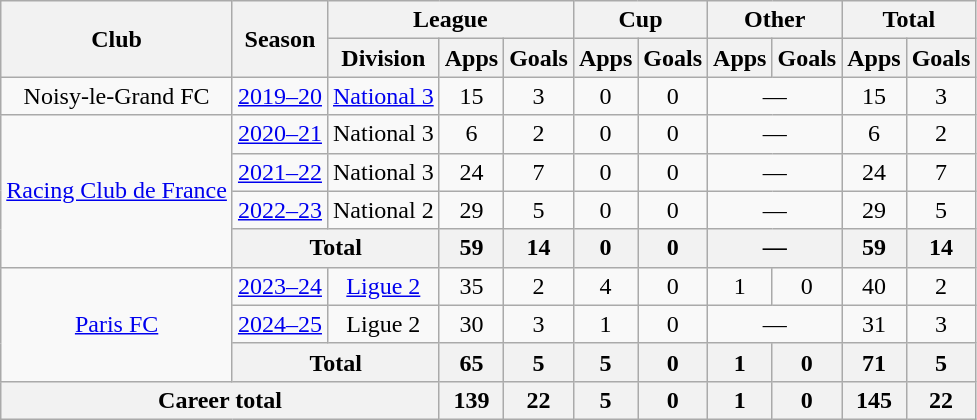<table class="wikitable" style="text-align:center">
<tr>
<th rowspan="2">Club</th>
<th rowspan="2">Season</th>
<th colspan="3">League</th>
<th colspan="2">Cup</th>
<th colspan="2">Other</th>
<th colspan="2">Total</th>
</tr>
<tr>
<th>Division</th>
<th>Apps</th>
<th>Goals</th>
<th>Apps</th>
<th>Goals</th>
<th>Apps</th>
<th>Goals</th>
<th>Apps</th>
<th>Goals</th>
</tr>
<tr>
<td>Noisy-le-Grand FC</td>
<td><a href='#'>2019–20</a></td>
<td><a href='#'>National 3</a></td>
<td>15</td>
<td>3</td>
<td>0</td>
<td>0</td>
<td colspan="2">—</td>
<td>15</td>
<td>3</td>
</tr>
<tr>
<td rowspan="4"><a href='#'>Racing Club de France</a></td>
<td><a href='#'>2020–21</a></td>
<td>National 3</td>
<td>6</td>
<td>2</td>
<td>0</td>
<td>0</td>
<td colspan="2">—</td>
<td>6</td>
<td>2</td>
</tr>
<tr>
<td><a href='#'>2021–22</a></td>
<td>National 3</td>
<td>24</td>
<td>7</td>
<td>0</td>
<td>0</td>
<td colspan="2">—</td>
<td>24</td>
<td>7</td>
</tr>
<tr>
<td><a href='#'>2022–23</a></td>
<td>National 2</td>
<td>29</td>
<td>5</td>
<td>0</td>
<td>0</td>
<td colspan="2">—</td>
<td>29</td>
<td>5</td>
</tr>
<tr>
<th colspan="2">Total</th>
<th>59</th>
<th>14</th>
<th>0</th>
<th>0</th>
<th colspan="2">—</th>
<th>59</th>
<th>14</th>
</tr>
<tr>
<td rowspan="3"><a href='#'>Paris FC</a></td>
<td><a href='#'>2023–24</a></td>
<td><a href='#'>Ligue 2</a></td>
<td>35</td>
<td>2</td>
<td>4</td>
<td>0</td>
<td>1</td>
<td>0</td>
<td>40</td>
<td>2</td>
</tr>
<tr>
<td><a href='#'>2024–25</a></td>
<td>Ligue 2</td>
<td>30</td>
<td>3</td>
<td>1</td>
<td>0</td>
<td colspan="2">—</td>
<td>31</td>
<td>3</td>
</tr>
<tr>
<th colspan="2">Total</th>
<th>65</th>
<th>5</th>
<th>5</th>
<th>0</th>
<th>1</th>
<th>0</th>
<th>71</th>
<th>5</th>
</tr>
<tr>
<th colspan="3">Career total</th>
<th>139</th>
<th>22</th>
<th>5</th>
<th>0</th>
<th>1</th>
<th>0</th>
<th>145</th>
<th>22</th>
</tr>
</table>
